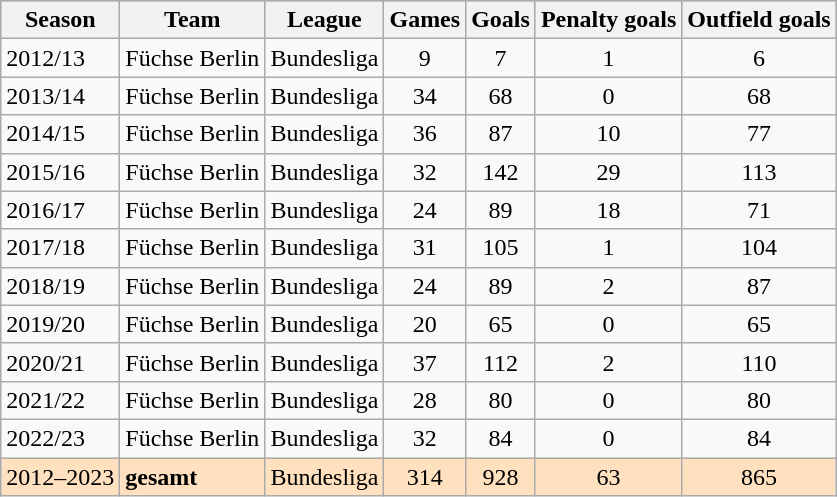<table class="wikitable">
<tr bgcolor="#C0C0C0">
<th>Season</th>
<th>Team</th>
<th>League</th>
<th>Games</th>
<th>Goals</th>
<th>Penalty goals</th>
<th>Outfield goals</th>
</tr>
<tr>
<td>2012/13</td>
<td>Füchse Berlin</td>
<td align="center">Bundesliga</td>
<td align="center">9</td>
<td align="center">7</td>
<td align="center">1</td>
<td align="center">6</td>
</tr>
<tr>
<td>2013/14</td>
<td>Füchse Berlin</td>
<td align="center">Bundesliga</td>
<td align="center">34</td>
<td align="center">68</td>
<td align="center">0</td>
<td align="center">68</td>
</tr>
<tr>
<td>2014/15</td>
<td>Füchse Berlin</td>
<td align="center">Bundesliga</td>
<td align="center">36</td>
<td align="center">87</td>
<td align="center">10</td>
<td align="center">77</td>
</tr>
<tr>
<td>2015/16</td>
<td>Füchse Berlin</td>
<td align="center">Bundesliga</td>
<td align="center">32</td>
<td align="center">142</td>
<td align="center">29</td>
<td align="center">113</td>
</tr>
<tr>
<td>2016/17</td>
<td>Füchse Berlin</td>
<td align="center">Bundesliga</td>
<td align="center">24</td>
<td align="center">89</td>
<td align="center">18</td>
<td align="center">71</td>
</tr>
<tr>
<td>2017/18</td>
<td>Füchse Berlin</td>
<td align="center">Bundesliga</td>
<td align="center">31</td>
<td align="center">105</td>
<td align="center">1</td>
<td align="center">104</td>
</tr>
<tr>
<td>2018/19</td>
<td>Füchse Berlin</td>
<td align="center">Bundesliga</td>
<td align="center">24</td>
<td align="center">89</td>
<td align="center">2</td>
<td align="center">87</td>
</tr>
<tr>
<td>2019/20</td>
<td>Füchse Berlin</td>
<td align="center">Bundesliga</td>
<td align="center">20</td>
<td align="center">65</td>
<td align="center">0</td>
<td align="center">65</td>
</tr>
<tr>
<td>2020/21</td>
<td>Füchse Berlin</td>
<td align="center">Bundesliga</td>
<td align="center">37</td>
<td align="center">112</td>
<td align="center">2</td>
<td align="center">110</td>
</tr>
<tr>
<td>2021/22</td>
<td>Füchse Berlin</td>
<td align="center">Bundesliga</td>
<td align="center">28</td>
<td align="center">80</td>
<td align="center">0</td>
<td align="center">80</td>
</tr>
<tr>
<td>2022/23</td>
<td>Füchse Berlin</td>
<td align="center">Bundesliga</td>
<td align="center">32</td>
<td align="center">84</td>
<td align="center">0</td>
<td align="center">84</td>
</tr>
<tr bgcolor="#FFE1C0">
<td>2012–2023</td>
<td><strong>gesamt</strong></td>
<td align="center">Bundesliga</td>
<td align="center">314</td>
<td align="center">928</td>
<td align="center">63</td>
<td align="center">865</td>
</tr>
</table>
